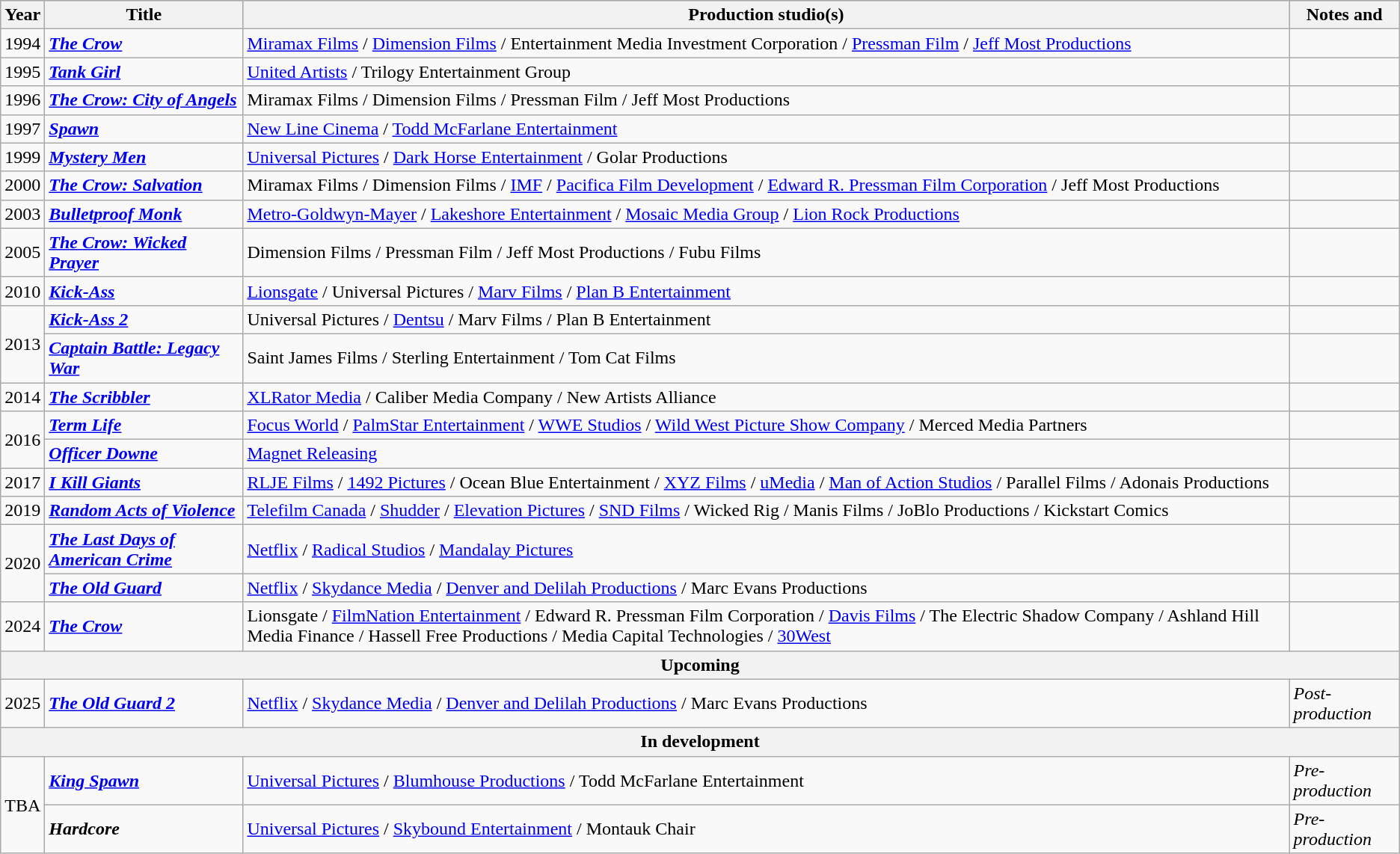<table class="wikitable sortable">
<tr style="background:#b0c4de;">
<th>Year</th>
<th>Title</th>
<th>Production studio(s)</th>
<th>Notes and </th>
</tr>
<tr>
<td>1994</td>
<td><strong><em><a href='#'>The Crow</a></em></strong></td>
<td><a href='#'>Miramax Films</a> / <a href='#'>Dimension Films</a> / Entertainment Media Investment Corporation / <a href='#'>Pressman Film</a> / <a href='#'>Jeff Most Productions</a></td>
<td></td>
</tr>
<tr>
<td>1995</td>
<td><strong><em><a href='#'>Tank Girl</a></em></strong></td>
<td><a href='#'>United Artists</a> / Trilogy Entertainment Group</td>
<td></td>
</tr>
<tr>
<td>1996</td>
<td><strong><em><a href='#'>The Crow: City of Angels</a></em></strong></td>
<td>Miramax Films / Dimension Films / Pressman Film / Jeff Most Productions</td>
<td></td>
</tr>
<tr>
<td>1997</td>
<td><strong><em><a href='#'>Spawn</a></em></strong></td>
<td><a href='#'>New Line Cinema</a> / <a href='#'>Todd McFarlane Entertainment</a></td>
<td></td>
</tr>
<tr>
<td>1999</td>
<td><strong><em><a href='#'>Mystery Men</a></em></strong></td>
<td><a href='#'>Universal Pictures</a> / <a href='#'>Dark Horse Entertainment</a> / Golar Productions</td>
<td></td>
</tr>
<tr>
<td>2000</td>
<td><strong><em><a href='#'>The Crow: Salvation</a></em></strong></td>
<td>Miramax Films / Dimension Films / <a href='#'>IMF</a> / <a href='#'>Pacifica Film Development</a> / <a href='#'>Edward R. Pressman Film Corporation</a> / Jeff Most Productions</td>
<td></td>
</tr>
<tr>
<td>2003</td>
<td><strong><em><a href='#'>Bulletproof Monk</a></em></strong></td>
<td><a href='#'>Metro-Goldwyn-Mayer</a> / <a href='#'>Lakeshore Entertainment</a> / <a href='#'>Mosaic Media Group</a> / <a href='#'>Lion Rock Productions</a></td>
<td></td>
</tr>
<tr>
<td>2005</td>
<td><strong><em><a href='#'>The Crow: Wicked Prayer</a></em></strong></td>
<td>Dimension Films / Pressman Film / Jeff Most Productions / Fubu Films</td>
<td></td>
</tr>
<tr>
<td>2010</td>
<td><strong><em><a href='#'>Kick-Ass</a></em></strong></td>
<td><a href='#'>Lionsgate</a> / Universal Pictures / <a href='#'>Marv Films</a> / <a href='#'>Plan B Entertainment</a></td>
<td></td>
</tr>
<tr>
<td rowspan="2">2013</td>
<td><strong><em><a href='#'>Kick-Ass 2</a></em></strong></td>
<td>Universal Pictures / <a href='#'>Dentsu</a> / Marv Films / Plan B Entertainment</td>
<td></td>
</tr>
<tr>
<td><strong><em><a href='#'>Captain Battle: Legacy War</a></em></strong></td>
<td>Saint James Films / Sterling Entertainment / Tom Cat Films</td>
<td></td>
</tr>
<tr>
<td>2014</td>
<td><strong><em><a href='#'>The Scribbler</a></em></strong></td>
<td><a href='#'>XLRator Media</a> / Caliber Media Company / New Artists Alliance</td>
<td></td>
</tr>
<tr>
<td rowspan="2">2016</td>
<td><strong><em><a href='#'>Term Life</a></em></strong></td>
<td><a href='#'>Focus World</a> / <a href='#'>PalmStar Entertainment</a> / <a href='#'>WWE Studios</a> / <a href='#'>Wild West Picture Show Company</a> / Merced Media Partners</td>
<td></td>
</tr>
<tr>
<td><strong><em><a href='#'>Officer Downe</a></em></strong></td>
<td><a href='#'>Magnet Releasing</a></td>
<td></td>
</tr>
<tr>
<td>2017</td>
<td><strong><em><a href='#'>I Kill Giants</a></em></strong></td>
<td><a href='#'>RLJE Films</a> / <a href='#'>1492 Pictures</a> / Ocean Blue Entertainment / <a href='#'>XYZ Films</a> / <a href='#'>uMedia</a> / <a href='#'>Man of Action Studios</a> / Parallel Films / Adonais Productions</td>
<td></td>
</tr>
<tr>
<td>2019</td>
<td><strong><em><a href='#'>Random Acts of Violence</a></em></strong></td>
<td><a href='#'>Telefilm Canada</a> / <a href='#'>Shudder</a> / <a href='#'>Elevation Pictures</a> / <a href='#'>SND Films</a> / Wicked Rig / Manis Films / JoBlo Productions / Kickstart Comics</td>
<td></td>
</tr>
<tr>
<td rowspan="2">2020</td>
<td><strong><em><a href='#'>The Last Days of American Crime</a></em></strong></td>
<td><a href='#'>Netflix</a> / <a href='#'>Radical Studios</a> / <a href='#'>Mandalay Pictures</a></td>
<td></td>
</tr>
<tr>
<td><strong><em><a href='#'>The Old Guard</a></em></strong></td>
<td><a href='#'>Netflix</a> / <a href='#'>Skydance Media</a> / <a href='#'>Denver and Delilah Productions</a> / Marc Evans Productions</td>
<td></td>
</tr>
<tr>
<td>2024</td>
<td><strong><em><a href='#'>The Crow</a></em></strong></td>
<td>Lionsgate / <a href='#'>FilmNation Entertainment</a> / Edward R. Pressman Film Corporation / <a href='#'>Davis Films</a> / The Electric Shadow Company / Ashland Hill Media Finance / Hassell Free Productions / Media Capital Technologies / <a href='#'>30West</a></td>
<td></td>
</tr>
<tr>
<th colspan="4">Upcoming</th>
</tr>
<tr>
<td>2025</td>
<td><strong><em><a href='#'>The Old Guard 2</a></em></strong></td>
<td><a href='#'>Netflix</a> / <a href='#'>Skydance Media</a> / <a href='#'>Denver and Delilah Productions</a> / Marc Evans Productions</td>
<td><em>Post-production</em></td>
</tr>
<tr>
<th colspan="4">In development</th>
</tr>
<tr>
<td rowspan="2">TBA</td>
<td><strong><em><a href='#'>King Spawn</a></em></strong></td>
<td><a href='#'>Universal Pictures</a> / <a href='#'>Blumhouse Productions</a> / Todd McFarlane Entertainment</td>
<td><em>Pre-production</em></td>
</tr>
<tr>
<td><strong><em>Hardcore</em></strong></td>
<td><a href='#'>Universal Pictures</a> / <a href='#'>Skybound Entertainment</a> / Montauk Chair</td>
<td><em>Pre-production</em></td>
</tr>
</table>
